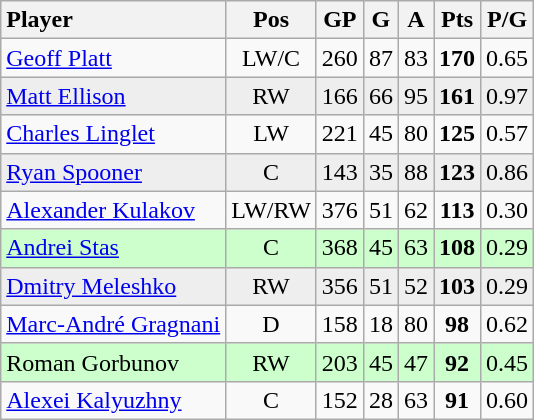<table class="wikitable">
<tr>
<th style="text-align:left;">Player</th>
<th>Pos</th>
<th>GP</th>
<th>G</th>
<th>A</th>
<th>Pts</th>
<th>P/G</th>
</tr>
<tr align="center">
<td align="left"> <a href='#'>Geoff Platt</a></td>
<td>LW/C</td>
<td>260</td>
<td>87</td>
<td>83</td>
<td><strong>170</strong></td>
<td>0.65</td>
</tr>
<tr align="center" bgcolor="#eeeeee">
<td align="left"> <a href='#'>Matt Ellison</a></td>
<td>RW</td>
<td>166</td>
<td>66</td>
<td>95</td>
<td><strong>161</strong></td>
<td>0.97</td>
</tr>
<tr align="center">
<td align="left"> <a href='#'>Charles Linglet</a></td>
<td>LW</td>
<td>221</td>
<td>45</td>
<td>80</td>
<td><strong>125</strong></td>
<td>0.57</td>
</tr>
<tr align="center"  bgcolor="#eeeeee">
<td align="left"> <a href='#'>Ryan Spooner</a></td>
<td>C</td>
<td>143</td>
<td>35</td>
<td>88</td>
<td><strong>123</strong></td>
<td>0.86</td>
</tr>
<tr align="center">
<td align="left"> <a href='#'>Alexander Kulakov</a></td>
<td>LW/RW</td>
<td>376</td>
<td>51</td>
<td>62</td>
<td><strong>113</strong></td>
<td>0.30</td>
</tr>
<tr align="center" bgcolor="#cfc">
<td align="left"> <a href='#'>Andrei Stas</a></td>
<td>C</td>
<td>368</td>
<td>45</td>
<td>63</td>
<td><strong>108</strong></td>
<td>0.29</td>
</tr>
<tr align="center" bgcolor="#eeeeee">
<td align="left"> <a href='#'>Dmitry Meleshko</a></td>
<td>RW</td>
<td>356</td>
<td>51</td>
<td>52</td>
<td><strong>103</strong></td>
<td>0.29</td>
</tr>
<tr align="center">
<td align="left"> <a href='#'>Marc-André Gragnani</a></td>
<td>D</td>
<td>158</td>
<td>18</td>
<td>80</td>
<td><strong>98</strong></td>
<td>0.62</td>
</tr>
<tr align="center"  bgcolor="#cfc">
<td align="left"> Roman Gorbunov</td>
<td>RW</td>
<td>203</td>
<td>45</td>
<td>47</td>
<td><strong>92</strong></td>
<td>0.45</td>
</tr>
<tr align="center">
<td align="left"> <a href='#'>Alexei Kalyuzhny</a></td>
<td>C</td>
<td>152</td>
<td>28</td>
<td>63</td>
<td><strong>91</strong></td>
<td>0.60</td>
</tr>
</table>
